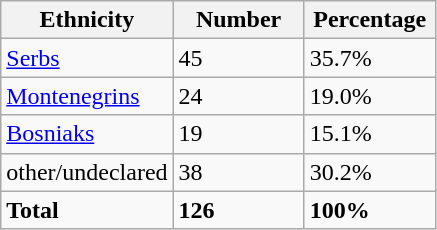<table class="wikitable">
<tr>
<th width="100px">Ethnicity</th>
<th width="80px">Number</th>
<th width="80px">Percentage</th>
</tr>
<tr>
<td><a href='#'>Serbs</a></td>
<td>45</td>
<td>35.7%</td>
</tr>
<tr>
<td><a href='#'>Montenegrins</a></td>
<td>24</td>
<td>19.0%</td>
</tr>
<tr>
<td><a href='#'>Bosniaks</a></td>
<td>19</td>
<td>15.1%</td>
</tr>
<tr>
<td>other/undeclared</td>
<td>38</td>
<td>30.2%</td>
</tr>
<tr>
<td><strong>Total</strong></td>
<td><strong>126</strong></td>
<td><strong>100%</strong></td>
</tr>
</table>
